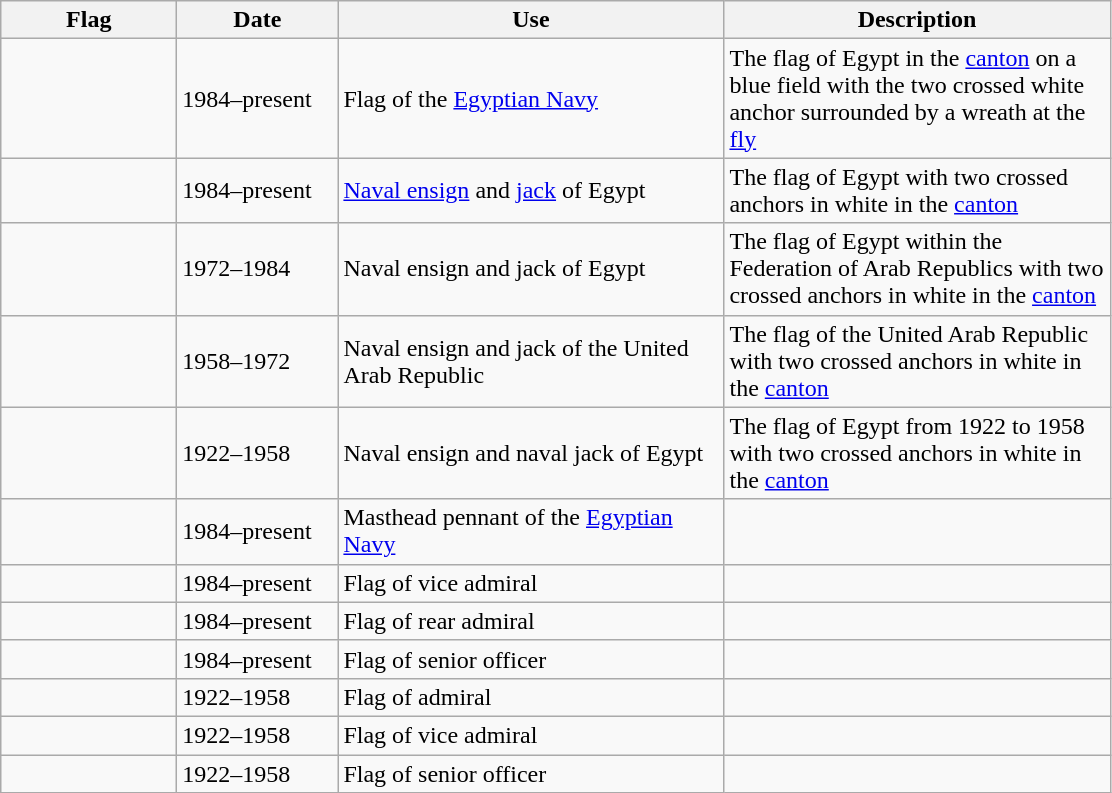<table class="wikitable">
<tr>
<th style="width:110px;">Flag</th>
<th style="width:100px;">Date</th>
<th style="width:250px;">Use</th>
<th style="width:250px;">Description</th>
</tr>
<tr>
<td></td>
<td>1984–present</td>
<td>Flag of the <a href='#'>Egyptian Navy</a></td>
<td>The flag of Egypt in the <a href='#'>canton</a> on a blue field with the two crossed white anchor surrounded by a wreath at the <a href='#'>fly</a></td>
</tr>
<tr>
<td></td>
<td>1984–present</td>
<td><a href='#'>Naval ensign</a> and <a href='#'>jack</a> of Egypt</td>
<td>The flag of Egypt with two crossed anchors in white in the <a href='#'>canton</a></td>
</tr>
<tr>
<td></td>
<td>1972–1984</td>
<td>Naval ensign and jack of Egypt</td>
<td>The flag of Egypt within the Federation of Arab Republics with two crossed anchors in white in the <a href='#'>canton</a></td>
</tr>
<tr>
<td></td>
<td>1958–1972</td>
<td>Naval ensign and jack of the United Arab Republic</td>
<td>The flag of the United Arab Republic with two crossed anchors in white in the <a href='#'>canton</a></td>
</tr>
<tr>
<td></td>
<td>1922–1958</td>
<td>Naval ensign and naval jack of Egypt</td>
<td>The flag of Egypt from 1922 to 1958 with two crossed anchors in white in the <a href='#'>canton</a></td>
</tr>
<tr>
<td></td>
<td>1984–present</td>
<td>Masthead pennant of the <a href='#'>Egyptian Navy</a></td>
<td></td>
</tr>
<tr>
<td></td>
<td>1984–present</td>
<td>Flag of vice admiral</td>
<td></td>
</tr>
<tr>
<td></td>
<td>1984–present</td>
<td>Flag of rear admiral</td>
<td></td>
</tr>
<tr>
<td></td>
<td>1984–present</td>
<td>Flag of senior officer</td>
<td></td>
</tr>
<tr>
<td></td>
<td>1922–1958</td>
<td>Flag of admiral</td>
<td></td>
</tr>
<tr>
<td></td>
<td>1922–1958</td>
<td>Flag of vice admiral</td>
<td></td>
</tr>
<tr>
<td></td>
<td>1922–1958</td>
<td>Flag of senior officer</td>
<td></td>
</tr>
</table>
